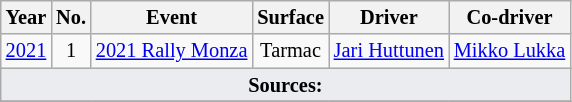<table class="wikitable" style="font-size: 85%; ">
<tr>
<th>Year</th>
<th>No.</th>
<th>Event</th>
<th>Surface</th>
<th>Driver</th>
<th>Co-driver</th>
</tr>
<tr>
<td align="center"><a href='#'>2021</a></td>
<td align="center">1</td>
<td> <a href='#'>2021 Rally Monza</a></td>
<td align="center">Tarmac</td>
<td> <a href='#'>Jari Huttunen</a></td>
<td> <a href='#'>Mikko Lukka</a></td>
</tr>
<tr>
<td colspan="6" style="background-color:#EAECF0;text-align:center"><strong>Sources:</strong></td>
</tr>
<tr>
</tr>
</table>
